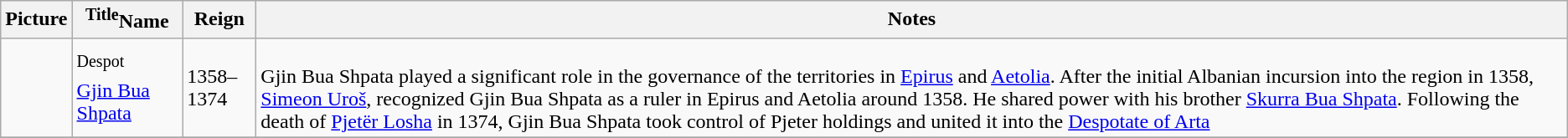<table class="wikitable">
<tr ->
<th>Picture</th>
<th><sup>Title</sup>Name</th>
<th>Reign</th>
<th>Notes</th>
</tr>
<tr ->
<td></td>
<td><sup> Despot</sup><br><a href='#'>Gjin Bua Shpata</a></td>
<td>1358–1374</td>
<td><br>Gjin Bua Shpata played a significant role in the governance of the territories in <a href='#'>Epirus</a> and <a href='#'>Aetolia</a>. After the initial Albanian incursion into the region in 1358, <a href='#'>Simeon Uroš</a>, recognized Gjin Bua Shpata as a ruler in Epirus and Aetolia around 1358. He shared power with his brother <a href='#'>Skurra Bua Shpata</a>.
Following the death of <a href='#'>Pjetër Losha</a> in 1374, Gjin Bua Shpata took control of Pjeter holdings and united it into the <a href='#'>Despotate of Arta</a></td>
</tr>
<tr ->
</tr>
</table>
